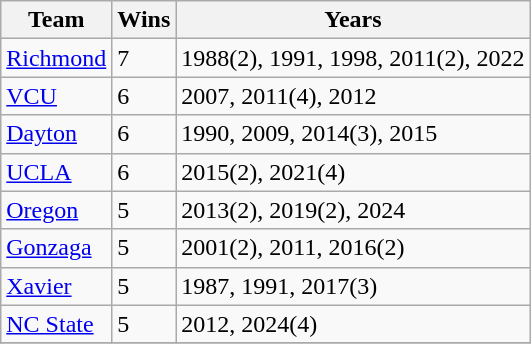<table class="wikitable">
<tr>
<th>Team</th>
<th>Wins</th>
<th>Years</th>
</tr>
<tr>
<td><a href='#'>Richmond</a></td>
<td>7</td>
<td>1988(2), 1991, 1998, 2011(2), 2022</td>
</tr>
<tr>
<td><a href='#'>VCU</a></td>
<td>6</td>
<td>2007, 2011(4), 2012</td>
</tr>
<tr>
<td><a href='#'>Dayton</a></td>
<td>6</td>
<td>1990, 2009, 2014(3), 2015</td>
</tr>
<tr>
<td><a href='#'>UCLA</a></td>
<td>6</td>
<td>2015(2), 2021(4)</td>
</tr>
<tr>
<td><a href='#'>Oregon</a></td>
<td>5</td>
<td>2013(2), 2019(2), 2024</td>
</tr>
<tr>
<td><a href='#'>Gonzaga</a></td>
<td>5</td>
<td>2001(2), 2011, 2016(2)</td>
</tr>
<tr>
<td><a href='#'>Xavier</a></td>
<td>5</td>
<td>1987, 1991, 2017(3)</td>
</tr>
<tr>
<td><a href='#'>NC State</a></td>
<td>5</td>
<td>2012, 2024(4)</td>
</tr>
<tr>
</tr>
</table>
